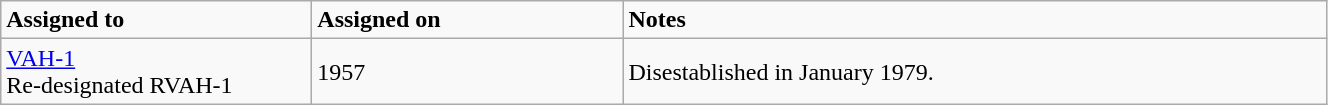<table class="wikitable" style="width: 70%;">
<tr>
<td style="width: 200px;"><strong>Assigned to</strong></td>
<td style="width: 200px;"><strong>Assigned on</strong></td>
<td><strong>Notes</strong></td>
</tr>
<tr>
<td><a href='#'>VAH-1</a><br>Re-designated RVAH-1</td>
<td>1957</td>
<td>Disestablished in January 1979.</td>
</tr>
</table>
